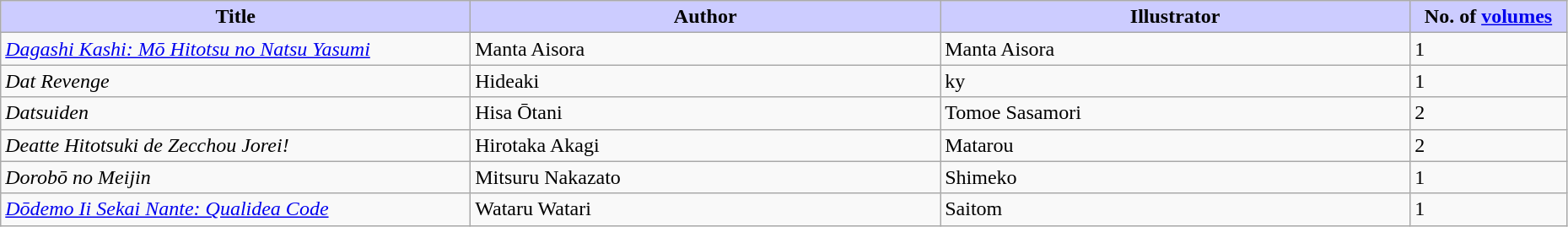<table class="wikitable" style="width: 98%;">
<tr>
<th width=30% style="background:#ccf;">Title</th>
<th width=30% style="background:#ccf;">Author</th>
<th width=30% style="background:#ccf;">Illustrator</th>
<th width=10% style="background:#ccf;">No. of <a href='#'>volumes</a></th>
</tr>
<tr>
<td><em><a href='#'>Dagashi Kashi: Mō Hitotsu no Natsu Yasumi</a></em></td>
<td>Manta Aisora</td>
<td>Manta Aisora</td>
<td>1</td>
</tr>
<tr>
<td><em>Dat Revenge</em></td>
<td>Hideaki</td>
<td>ky</td>
<td>1</td>
</tr>
<tr>
<td><em>Datsuiden</em></td>
<td>Hisa Ōtani</td>
<td>Tomoe Sasamori</td>
<td>2</td>
</tr>
<tr>
<td><em>Deatte Hitotsuki de Zecchou Jorei!</em></td>
<td>Hirotaka Akagi</td>
<td>Matarou</td>
<td>2</td>
</tr>
<tr>
<td><em>Dorobō no Meijin</em></td>
<td>Mitsuru Nakazato</td>
<td>Shimeko</td>
<td>1</td>
</tr>
<tr>
<td><em><a href='#'>Dōdemo Ii Sekai Nante: Qualidea Code</a></em></td>
<td>Wataru Watari</td>
<td>Saitom</td>
<td>1</td>
</tr>
</table>
